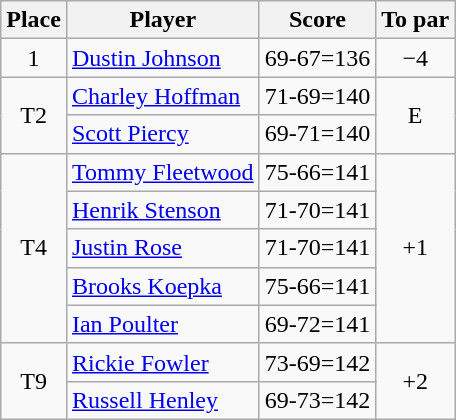<table class="wikitable">
<tr>
<th>Place</th>
<th>Player</th>
<th>Score</th>
<th>To par</th>
</tr>
<tr>
<td align=center>1</td>
<td> <a href='#'>Dustin Johnson</a></td>
<td>69-67=136</td>
<td align=center>−4</td>
</tr>
<tr>
<td rowspan=2 align=center>T2</td>
<td> <a href='#'>Charley Hoffman</a></td>
<td>71-69=140</td>
<td rowspan=2 align=center>E</td>
</tr>
<tr>
<td> <a href='#'>Scott Piercy</a></td>
<td>69-71=140</td>
</tr>
<tr>
<td rowspan=5 align=center>T4</td>
<td> <a href='#'>Tommy Fleetwood</a></td>
<td>75-66=141</td>
<td rowspan=5 align=center>+1</td>
</tr>
<tr>
<td> <a href='#'>Henrik Stenson</a></td>
<td>71-70=141</td>
</tr>
<tr>
<td> <a href='#'>Justin Rose</a></td>
<td>71-70=141</td>
</tr>
<tr>
<td> <a href='#'>Brooks Koepka</a></td>
<td>75-66=141</td>
</tr>
<tr>
<td> <a href='#'>Ian Poulter</a></td>
<td>69-72=141</td>
</tr>
<tr>
<td rowspan=2 align=center>T9</td>
<td> <a href='#'>Rickie Fowler</a></td>
<td>73-69=142</td>
<td rowspan=2 align=center>+2</td>
</tr>
<tr>
<td> <a href='#'>Russell Henley</a></td>
<td>69-73=142</td>
</tr>
</table>
